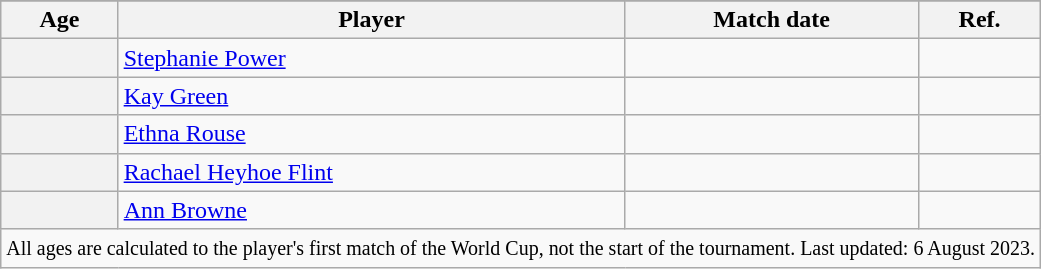<table class="wikitable">
<tr>
</tr>
<tr>
<th>Age</th>
<th>Player</th>
<th>Match date</th>
<th>Ref.</th>
</tr>
<tr>
<th></th>
<td> <a href='#'>Stephanie Power</a></td>
<td><a href='#'></a></td>
<td></td>
</tr>
<tr>
<th></th>
<td> <a href='#'>Kay Green</a></td>
<td><a href='#'></a></td>
<td></td>
</tr>
<tr>
<th></th>
<td> <a href='#'>Ethna Rouse</a></td>
<td><a href='#'></a></td>
<td></td>
</tr>
<tr>
<th></th>
<td> <a href='#'>Rachael Heyhoe Flint</a></td>
<td><a href='#'></a></td>
<td></td>
</tr>
<tr>
<th></th>
<td> <a href='#'>Ann Browne</a></td>
<td><a href='#'></a></td>
<td></td>
</tr>
<tr>
<td colspan=4><small>All ages are calculated to the player's first match of the World Cup, not the start of the tournament. Last updated: 6 August 2023.</small></td>
</tr>
</table>
